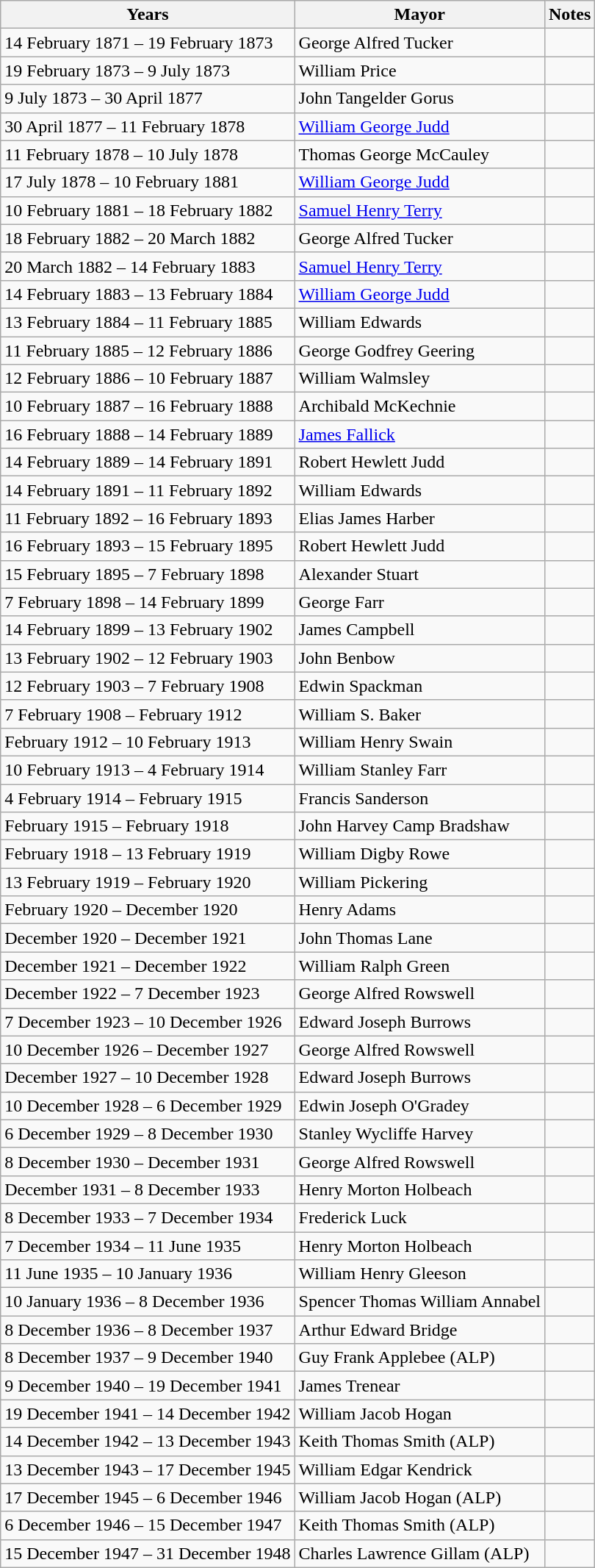<table class="wikitable">
<tr>
<th>Years</th>
<th>Mayor</th>
<th>Notes</th>
</tr>
<tr>
<td>14 February 1871 – 19 February 1873</td>
<td>George Alfred Tucker</td>
<td></td>
</tr>
<tr>
<td>19 February 1873 – 9 July 1873</td>
<td>William Price</td>
<td></td>
</tr>
<tr>
<td>9 July 1873 – 30 April 1877</td>
<td>John Tangelder Gorus</td>
<td></td>
</tr>
<tr>
<td>30 April 1877 – 11 February 1878</td>
<td><a href='#'>William George Judd</a></td>
<td></td>
</tr>
<tr>
<td>11 February 1878 – 10 July 1878</td>
<td>Thomas George McCauley</td>
<td></td>
</tr>
<tr>
<td>17 July 1878 – 10 February 1881</td>
<td><a href='#'>William George Judd</a></td>
<td></td>
</tr>
<tr>
<td>10 February 1881 – 18 February 1882</td>
<td><a href='#'>Samuel Henry Terry</a></td>
<td></td>
</tr>
<tr>
<td>18 February 1882 – 20 March 1882</td>
<td>George Alfred Tucker</td>
<td></td>
</tr>
<tr>
<td>20 March 1882 – 14 February 1883</td>
<td><a href='#'>Samuel Henry Terry</a></td>
<td></td>
</tr>
<tr>
<td>14 February 1883 – 13 February 1884</td>
<td><a href='#'>William George Judd</a></td>
<td></td>
</tr>
<tr>
<td>13 February 1884 – 11 February 1885</td>
<td>William Edwards</td>
<td></td>
</tr>
<tr>
<td>11 February 1885 – 12 February 1886</td>
<td>George Godfrey Geering</td>
<td></td>
</tr>
<tr>
<td>12 February 1886 – 10 February 1887</td>
<td>William Walmsley</td>
<td></td>
</tr>
<tr>
<td>10 February 1887 – 16 February 1888</td>
<td>Archibald McKechnie</td>
<td></td>
</tr>
<tr>
<td>16 February 1888 – 14 February 1889</td>
<td><a href='#'>James Fallick</a></td>
<td></td>
</tr>
<tr>
<td>14 February 1889 – 14 February 1891</td>
<td>Robert Hewlett Judd</td>
<td></td>
</tr>
<tr>
<td>14 February 1891 – 11 February 1892</td>
<td>William Edwards</td>
<td></td>
</tr>
<tr>
<td>11 February 1892 – 16 February 1893</td>
<td>Elias James Harber</td>
<td></td>
</tr>
<tr>
<td>16 February 1893 – 15 February 1895</td>
<td>Robert Hewlett Judd</td>
<td></td>
</tr>
<tr>
<td>15 February 1895 – 7 February 1898</td>
<td>Alexander Stuart</td>
<td></td>
</tr>
<tr>
<td>7 February 1898 – 14 February 1899</td>
<td>George Farr</td>
<td></td>
</tr>
<tr>
<td>14 February 1899 – 13 February 1902</td>
<td>James Campbell</td>
<td></td>
</tr>
<tr>
<td>13 February 1902 – 12 February 1903</td>
<td>John Benbow</td>
<td></td>
</tr>
<tr>
<td>12 February 1903 – 7 February 1908</td>
<td>Edwin Spackman</td>
<td></td>
</tr>
<tr>
<td>7 February 1908 – February 1912</td>
<td>William S. Baker</td>
<td></td>
</tr>
<tr>
<td>February 1912 – 10 February 1913</td>
<td>William Henry Swain</td>
<td></td>
</tr>
<tr>
<td>10 February 1913 – 4 February 1914</td>
<td>William Stanley Farr</td>
<td></td>
</tr>
<tr>
<td>4 February 1914 – February 1915</td>
<td>Francis Sanderson</td>
<td></td>
</tr>
<tr>
<td>February 1915 – February 1918</td>
<td>John Harvey Camp Bradshaw</td>
<td></td>
</tr>
<tr>
<td>February 1918 – 13 February 1919</td>
<td>William Digby Rowe</td>
<td></td>
</tr>
<tr>
<td>13 February 1919 – February 1920</td>
<td>William Pickering</td>
<td></td>
</tr>
<tr>
<td>February 1920 – December 1920</td>
<td>Henry Adams</td>
<td></td>
</tr>
<tr>
<td>December 1920 – December 1921</td>
<td>John Thomas Lane</td>
<td></td>
</tr>
<tr>
<td>December 1921 – December 1922</td>
<td>William Ralph Green</td>
<td></td>
</tr>
<tr>
<td>December 1922 – 7 December 1923</td>
<td>George Alfred Rowswell</td>
<td></td>
</tr>
<tr>
<td>7 December 1923 – 10 December 1926</td>
<td>Edward Joseph Burrows</td>
<td></td>
</tr>
<tr>
<td>10 December 1926 – December 1927</td>
<td>George Alfred Rowswell</td>
<td></td>
</tr>
<tr>
<td>December 1927 – 10 December 1928</td>
<td>Edward Joseph Burrows</td>
<td></td>
</tr>
<tr>
<td>10 December 1928 – 6 December 1929</td>
<td>Edwin Joseph O'Gradey</td>
<td></td>
</tr>
<tr>
<td>6 December 1929 – 8 December 1930</td>
<td>Stanley Wycliffe Harvey</td>
<td></td>
</tr>
<tr>
<td>8 December 1930 – December 1931</td>
<td>George Alfred Rowswell</td>
<td></td>
</tr>
<tr>
<td>December 1931 – 8 December 1933</td>
<td>Henry Morton Holbeach</td>
<td></td>
</tr>
<tr>
<td>8 December 1933 – 7 December 1934</td>
<td>Frederick Luck</td>
<td></td>
</tr>
<tr>
<td>7 December 1934 – 11 June 1935</td>
<td>Henry Morton Holbeach</td>
<td></td>
</tr>
<tr>
<td>11 June 1935 – 10 January 1936</td>
<td>William Henry Gleeson</td>
<td></td>
</tr>
<tr>
<td>10 January 1936 – 8 December 1936</td>
<td>Spencer Thomas William Annabel</td>
<td></td>
</tr>
<tr>
<td>8 December 1936 – 8 December 1937</td>
<td>Arthur Edward Bridge</td>
<td></td>
</tr>
<tr>
<td>8 December 1937 – 9 December 1940</td>
<td>Guy Frank Applebee (ALP)</td>
<td></td>
</tr>
<tr>
<td>9 December 1940 – 19 December 1941</td>
<td>James Trenear</td>
<td></td>
</tr>
<tr>
<td>19 December 1941 – 14 December 1942</td>
<td>William Jacob Hogan</td>
<td></td>
</tr>
<tr>
<td>14 December 1942 – 13 December 1943</td>
<td>Keith Thomas Smith (ALP)</td>
<td></td>
</tr>
<tr>
<td>13 December 1943 – 17 December 1945</td>
<td>William Edgar Kendrick</td>
<td></td>
</tr>
<tr>
<td>17 December 1945 – 6 December 1946</td>
<td>William Jacob Hogan (ALP)</td>
<td></td>
</tr>
<tr>
<td>6 December 1946 – 15 December 1947</td>
<td>Keith Thomas Smith (ALP)</td>
<td></td>
</tr>
<tr>
<td>15 December 1947 – 31 December 1948</td>
<td>Charles Lawrence Gillam (ALP)</td>
<td></td>
</tr>
</table>
